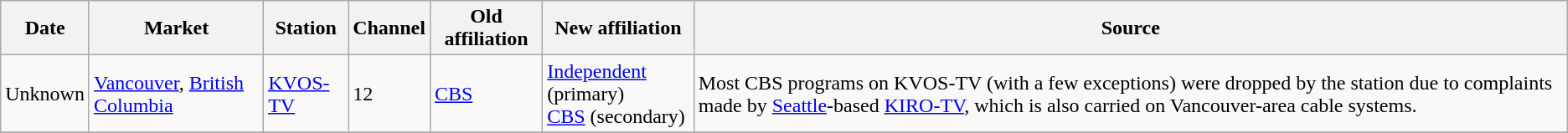<table class="wikitable">
<tr>
<th>Date</th>
<th>Market</th>
<th>Station</th>
<th>Channel</th>
<th>Old affiliation</th>
<th>New affiliation</th>
<th>Source</th>
</tr>
<tr>
<td>Unknown</td>
<td><a href='#'>Vancouver</a>, <a href='#'>British Columbia</a> <br> </td>
<td><a href='#'>KVOS-TV</a></td>
<td>12</td>
<td><a href='#'>CBS</a></td>
<td><a href='#'>Independent</a> (primary) <br> <a href='#'>CBS</a> (secondary)</td>
<td>Most CBS programs on KVOS-TV (with a few exceptions) were dropped by the station due to complaints made by <a href='#'>Seattle</a>-based <a href='#'>KIRO-TV</a>, which is also carried on Vancouver-area cable systems.</td>
</tr>
<tr>
</tr>
</table>
